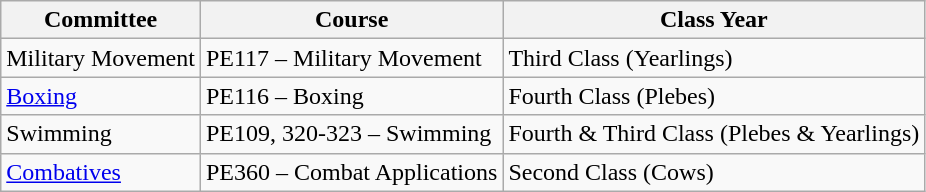<table class="wikitable" border="1">
<tr>
<th>Committee</th>
<th>Course</th>
<th>Class Year</th>
</tr>
<tr>
<td>Military Movement</td>
<td>PE117 – Military Movement</td>
<td>Third Class (Yearlings)</td>
</tr>
<tr>
<td><a href='#'>Boxing</a></td>
<td>PE116 – Boxing</td>
<td>Fourth Class (Plebes)</td>
</tr>
<tr>
<td>Swimming</td>
<td>PE109, 320-323 – Swimming</td>
<td>Fourth & Third Class (Plebes & Yearlings)</td>
</tr>
<tr>
<td><a href='#'>Combatives</a></td>
<td>PE360 – Combat Applications</td>
<td>Second Class (Cows)</td>
</tr>
</table>
